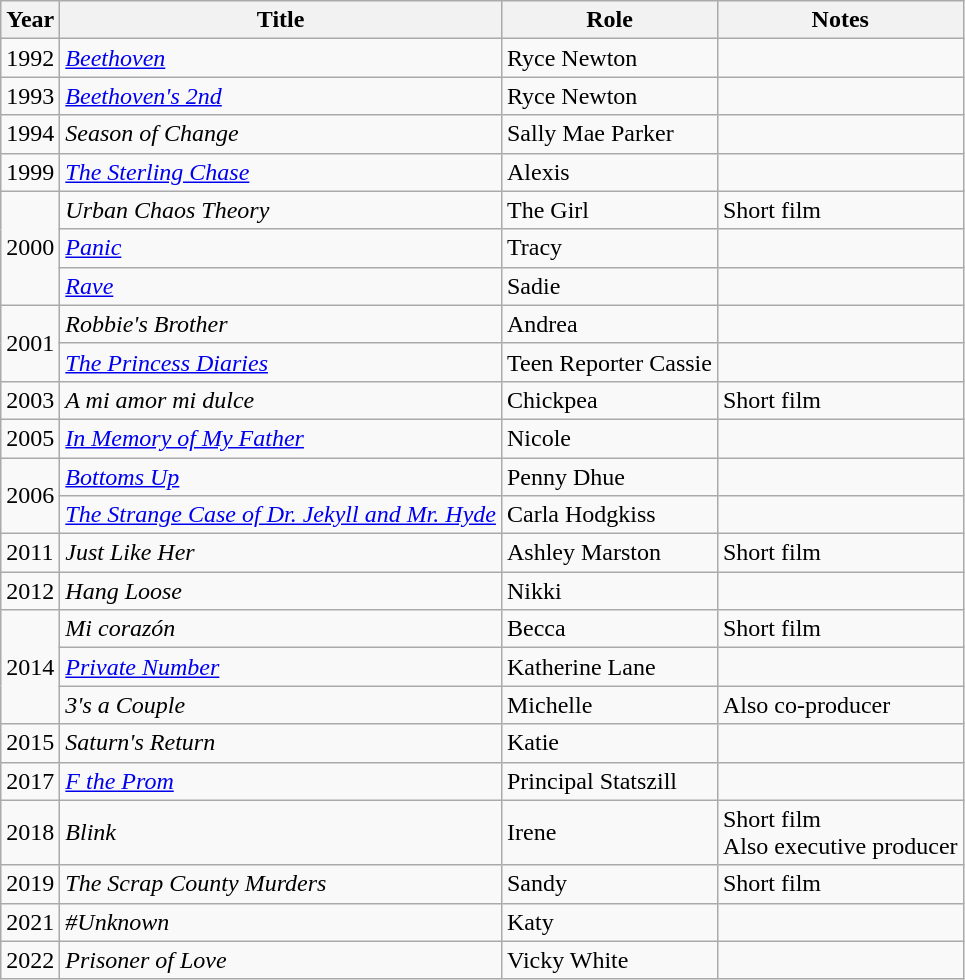<table class="wikitable sortable">
<tr>
<th>Year</th>
<th>Title</th>
<th>Role</th>
<th class="unsortable">Notes</th>
</tr>
<tr>
<td>1992</td>
<td><em><a href='#'>Beethoven</a></em></td>
<td>Ryce Newton</td>
<td></td>
</tr>
<tr>
<td>1993</td>
<td><em><a href='#'>Beethoven's 2nd</a></em></td>
<td>Ryce Newton</td>
<td></td>
</tr>
<tr>
<td>1994</td>
<td><em>Season of Change</em></td>
<td>Sally Mae Parker</td>
<td></td>
</tr>
<tr>
<td>1999</td>
<td><em><a href='#'>The Sterling Chase</a></em></td>
<td>Alexis</td>
<td></td>
</tr>
<tr>
<td rowspan="3">2000</td>
<td><em>Urban Chaos Theory</em></td>
<td>The Girl</td>
<td>Short film</td>
</tr>
<tr>
<td><em><a href='#'>Panic</a></em></td>
<td>Tracy</td>
<td></td>
</tr>
<tr>
<td><em><a href='#'>Rave</a></em></td>
<td>Sadie</td>
<td></td>
</tr>
<tr>
<td rowspan="2">2001</td>
<td><em>Robbie's Brother</em></td>
<td>Andrea</td>
<td></td>
</tr>
<tr>
<td><em><a href='#'>The Princess Diaries</a></em></td>
<td>Teen Reporter Cassie</td>
<td></td>
</tr>
<tr>
<td>2003</td>
<td><em>A mi amor mi dulce</em></td>
<td>Chickpea</td>
<td>Short film</td>
</tr>
<tr>
<td>2005</td>
<td><em><a href='#'>In Memory of My Father</a></em></td>
<td>Nicole</td>
<td></td>
</tr>
<tr>
<td rowspan="2">2006</td>
<td><em><a href='#'>Bottoms Up</a></em></td>
<td>Penny Dhue</td>
<td></td>
</tr>
<tr>
<td><a href='#'><em>The Strange Case of Dr. Jekyll and Mr. Hyde</em></a></td>
<td>Carla Hodgkiss</td>
<td></td>
</tr>
<tr>
<td>2011</td>
<td><em>Just Like Her</em></td>
<td>Ashley Marston</td>
<td>Short film</td>
</tr>
<tr>
<td>2012</td>
<td><em>Hang Loose</em></td>
<td>Nikki</td>
<td></td>
</tr>
<tr>
<td rowspan="3">2014</td>
<td><em>Mi corazón</em></td>
<td>Becca</td>
<td>Short film</td>
</tr>
<tr>
<td><em><a href='#'>Private Number</a></em></td>
<td>Katherine Lane</td>
<td></td>
</tr>
<tr>
<td><em>3's a Couple</em></td>
<td>Michelle</td>
<td>Also co-producer</td>
</tr>
<tr>
<td>2015</td>
<td><em>Saturn's Return</em></td>
<td>Katie</td>
<td></td>
</tr>
<tr>
<td>2017</td>
<td><em><a href='#'>F the Prom</a></em></td>
<td>Principal Statszill</td>
<td></td>
</tr>
<tr>
<td>2018</td>
<td><em>Blink</em></td>
<td>Irene</td>
<td>Short film<br>Also executive producer</td>
</tr>
<tr>
<td>2019</td>
<td><em>The Scrap County Murders</em></td>
<td>Sandy</td>
<td>Short film</td>
</tr>
<tr>
<td>2021</td>
<td><em>#Unknown</em></td>
<td>Katy</td>
<td></td>
</tr>
<tr>
<td>2022</td>
<td><em>Prisoner of Love</em></td>
<td>Vicky White</td>
<td></td>
</tr>
</table>
